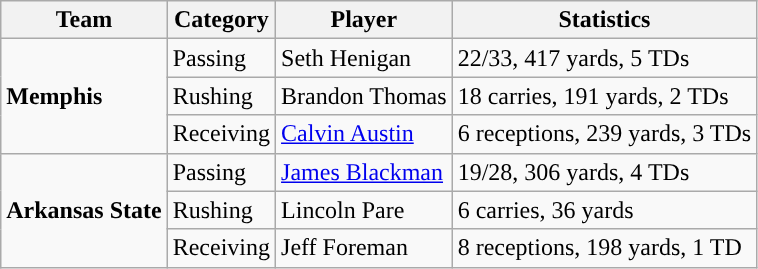<table class="wikitable" style="float: left;">
<tr>
<th>Team</th>
<th>Category</th>
<th>Player</th>
<th>Statistics</th>
</tr>
<tr>
<td rowspan=3><strong>Memphis</strong></td>
<td>Passing</td>
<td>Seth Henigan</td>
<td>22/33, 417 yards, 5 TDs</td>
</tr>
<tr>
<td>Rushing</td>
<td>Brandon Thomas</td>
<td>18 carries, 191 yards, 2 TDs</td>
</tr>
<tr>
<td>Receiving</td>
<td><a href='#'>Calvin Austin</a></td>
<td>6 receptions, 239 yards, 3 TDs</td>
</tr>
<tr>
<td rowspan=3><strong>Arkansas State</strong></td>
<td>Passing</td>
<td><a href='#'>James Blackman</a></td>
<td>19/28, 306 yards, 4 TDs</td>
</tr>
<tr>
<td>Rushing</td>
<td>Lincoln Pare</td>
<td>6 carries, 36 yards</td>
</tr>
<tr>
<td>Receiving</td>
<td>Jeff Foreman</td>
<td>8 receptions, 198 yards, 1 TD</td>
</tr>
</table>
